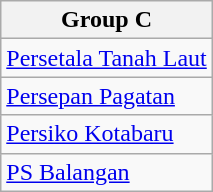<table class="wikitable">
<tr>
<th><strong>Group C</strong></th>
</tr>
<tr>
<td><a href='#'>Persetala Tanah Laut</a></td>
</tr>
<tr>
<td><a href='#'>Persepan Pagatan</a></td>
</tr>
<tr>
<td><a href='#'>Persiko Kotabaru</a></td>
</tr>
<tr>
<td><a href='#'>PS Balangan</a></td>
</tr>
</table>
